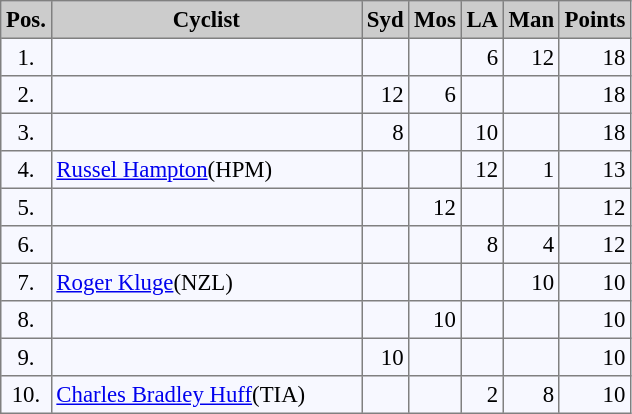<table bgcolor="#f7f8ff" cellpadding="3" cellspacing="0" border="1" style="font-size: 95%; border: gray solid 1px; border-collapse: collapse;">
<tr bgcolor="#CCCCCC">
<td align="center" width="10"><strong>Pos.</strong></td>
<td align="center" width="200"><strong>Cyclist</strong></td>
<td align="center" width="20"><strong>Syd</strong></td>
<td align="center" width="20"><strong>Mos</strong></td>
<td align="center" width="20"><strong>LA</strong></td>
<td align="center" width="20"><strong>Man</strong></td>
<td align="center" width="20"><strong>Points</strong></td>
</tr>
<tr align="left">
<td align="center">1.</td>
<td></td>
<td align="right"></td>
<td align="right"></td>
<td align="right">6</td>
<td align="right">12</td>
<td align="right">18</td>
</tr>
<tr align="left">
<td align="center">2.</td>
<td></td>
<td align="right">12</td>
<td align="right">6</td>
<td align="right"></td>
<td align="right"></td>
<td align="right">18</td>
</tr>
<tr align="left">
<td align="center">3.</td>
<td></td>
<td align="right">8</td>
<td align="right"></td>
<td align="right">10</td>
<td align="right"></td>
<td align="right">18</td>
</tr>
<tr align="left">
<td align="center">4.</td>
<td><a href='#'>Russel Hampton</a>(HPM)</td>
<td align="right"></td>
<td align="right"></td>
<td align="right">12</td>
<td align="right">1</td>
<td align="right">13</td>
</tr>
<tr align="left">
<td align="center">5.</td>
<td></td>
<td align="right"></td>
<td align="right">12</td>
<td align="right"></td>
<td align="right"></td>
<td align="right">12</td>
</tr>
<tr align="left">
<td align="center">6.</td>
<td></td>
<td align="right"></td>
<td align="right"></td>
<td align="right">8</td>
<td align="right">4</td>
<td align="right">12</td>
</tr>
<tr align="left">
<td align="center">7.</td>
<td><a href='#'>Roger Kluge</a>(NZL)</td>
<td align="right"></td>
<td align="right"></td>
<td align="right"></td>
<td align="right">10</td>
<td align="right">10</td>
</tr>
<tr align="left">
<td align="center">8.</td>
<td></td>
<td align="right"></td>
<td align="right">10</td>
<td align="right"></td>
<td align="right"></td>
<td align="right">10</td>
</tr>
<tr align="left">
<td align="center">9.</td>
<td></td>
<td align="right">10</td>
<td align="right"></td>
<td align="right"></td>
<td align="right"></td>
<td align="right">10</td>
</tr>
<tr align="left">
<td align="center">10.</td>
<td><a href='#'>Charles Bradley Huff</a>(TIA)</td>
<td align="right"></td>
<td align="right"></td>
<td align="right">2</td>
<td align="right">8</td>
<td align="right">10</td>
</tr>
</table>
